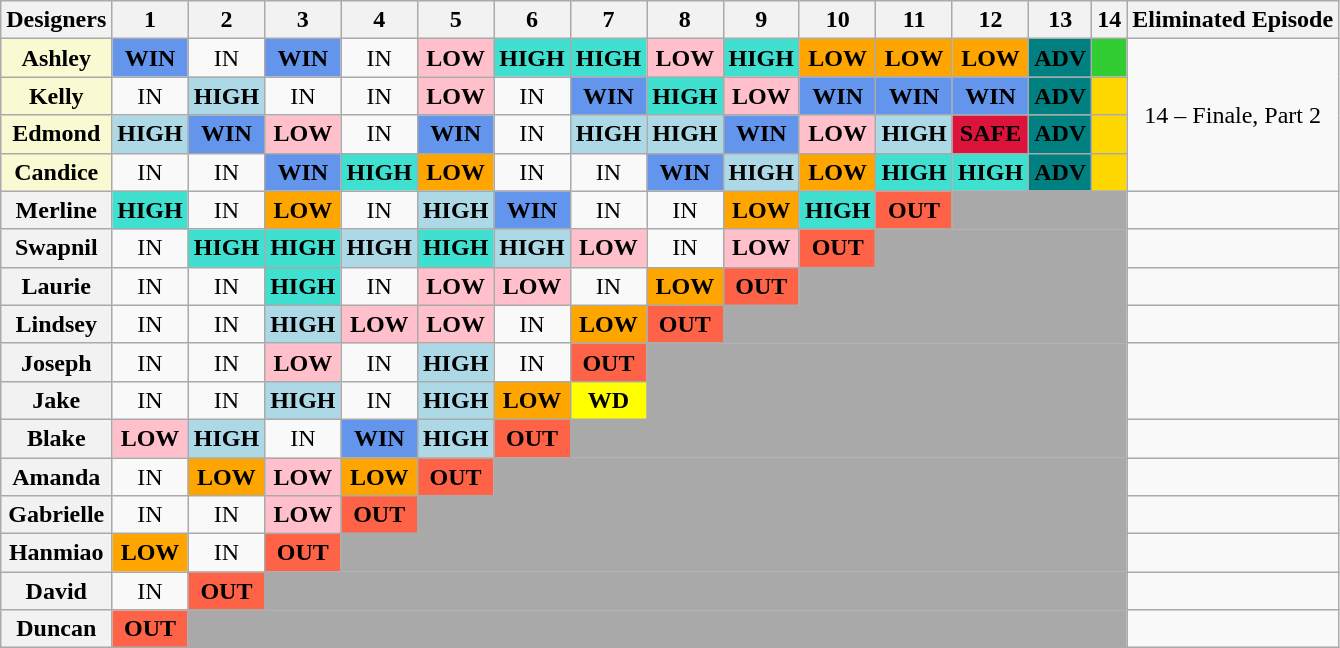<table class="wikitable" style="text-align:center">
<tr>
<th>Designers</th>
<th>1</th>
<th>2</th>
<th>3</th>
<th>4</th>
<th>5</th>
<th>6</th>
<th>7</th>
<th>8</th>
<th>9</th>
<th>10</th>
<th>11</th>
<th>12</th>
<th>13</th>
<th>14</th>
<th>Eliminated Episode</th>
</tr>
<tr>
<th style="background:#FAFAD2;">Ashley</th>
<td style="background:cornflowerblue;"><strong>WIN</strong></td>
<td>IN</td>
<td style="background:cornflowerblue;"><strong>WIN</strong></td>
<td>IN</td>
<td style="background:pink;"><strong>LOW</strong></td>
<td style="background:turquoise;"><strong>HIGH</strong></td>
<td style="background:turquoise;"><strong>HIGH</strong></td>
<td style="background:pink;"><strong>LOW</strong></td>
<td style="background:turquoise;"><strong>HIGH</strong></td>
<td style="background:orange;"><strong>LOW</strong></td>
<td style="background:orange;"><strong>LOW</strong></td>
<td style="background:orange;"><strong>LOW</strong></td>
<td style="background:teal;"><strong>ADV</strong></td>
<td style="background:Limegreen;"></td>
<td rowspan="4">14 – Finale, Part 2</td>
</tr>
<tr>
<th style="background:#FAFAD2;">Kelly</th>
<td>IN</td>
<td style="background:lightblue;"><strong>HIGH</strong></td>
<td>IN</td>
<td>IN</td>
<td style="background:pink;"><strong>LOW</strong></td>
<td>IN</td>
<td style="background:cornflowerblue;"><strong>WIN</strong></td>
<td style="background:turquoise;"><strong>HIGH</strong></td>
<td style="background:pink;"><strong>LOW</strong></td>
<td style="background:cornflowerblue;"><strong>WIN</strong></td>
<td style="background:cornflowerblue;"><strong>WIN</strong></td>
<td style="background:cornflowerblue;"><strong>WIN</strong></td>
<td style="background:teal;"><strong>ADV</strong></td>
<td style="background:gold;"></td>
</tr>
<tr>
<th style="background:#FAFAD2;">Edmond</th>
<td style="background:lightblue;"><strong>HIGH</strong></td>
<td style="background:cornflowerblue;"><strong>WIN</strong></td>
<td style="background:pink;"><strong>LOW</strong></td>
<td>IN</td>
<td style="background:cornflowerblue;"><strong>WIN</strong></td>
<td>IN</td>
<td style="background:lightblue;"><strong>HIGH</strong></td>
<td style="background:lightblue;"><strong>HIGH</strong></td>
<td style="background:cornflowerblue;"><strong>WIN</strong></td>
<td style="background:pink;"><strong>LOW</strong></td>
<td style="background:lightblue;"><strong>HIGH</strong></td>
<td style="background:crimson;"><strong>SAFE</strong></td>
<td style="background:teal;"><strong>ADV</strong></td>
<td style="background:gold;"></td>
</tr>
<tr>
<th style="background:#FAFAD2;">Candice</th>
<td>IN</td>
<td>IN</td>
<td style="background:cornflowerblue;"><strong>WIN</strong></td>
<td style="background:turquoise;"><strong>HIGH</strong></td>
<td style="background:orange;"><strong>LOW</strong></td>
<td>IN</td>
<td>IN</td>
<td style="background:cornflowerblue;"><strong>WIN</strong></td>
<td style="background:lightblue;"><strong>HIGH</strong></td>
<td style="background:orange;"><strong>LOW</strong></td>
<td style="background:turquoise;"><strong>HIGH</strong></td>
<td style="background:turquoise;"><strong>HIGH</strong></td>
<td style="background:teal;"><strong>ADV</strong></td>
<td style="background:gold;"></td>
</tr>
<tr>
<th>Merline</th>
<td style="background:turquoise;"><strong>HIGH</strong></td>
<td>IN</td>
<td style="background:orange;"><strong>LOW</strong></td>
<td>IN</td>
<td style="background:lightblue;"><strong>HIGH</strong></td>
<td style="background:cornflowerblue;"><strong>WIN</strong></td>
<td>IN</td>
<td>IN</td>
<td style="background:orange;"><strong>LOW</strong></td>
<td style="background:turquoise;"><strong>HIGH</strong></td>
<td style="background:tomato;"><strong>OUT</strong></td>
<td style="background:darkgray;" colspan="3"></td>
<td></td>
</tr>
<tr>
<th>Swapnil</th>
<td>IN</td>
<td style="background:turquoise;"><strong>HIGH</strong></td>
<td style="background:turquoise;"><strong>HIGH</strong></td>
<td style="background:lightblue;"><strong>HIGH</strong></td>
<td style="background:turquoise;"><strong>HIGH</strong></td>
<td style="background:lightblue;"><strong>HIGH</strong></td>
<td style="background:pink;"><strong>LOW</strong></td>
<td>IN</td>
<td style="background:pink;"><strong>LOW</strong></td>
<td style="background:tomato;"><strong>OUT</strong></td>
<td style="background:darkgray;" colspan="4"></td>
<td></td>
</tr>
<tr>
<th>Laurie</th>
<td>IN</td>
<td>IN</td>
<td style="background:turquoise;"><strong>HIGH</strong></td>
<td>IN</td>
<td style="background:pink;"><strong>LOW</strong></td>
<td style="background:pink;"><strong>LOW</strong></td>
<td>IN</td>
<td style="background:orange;"><strong>LOW</strong></td>
<td style="background:tomato;"><strong>OUT</strong></td>
<td style="background:darkgray;" colspan="5"></td>
<td></td>
</tr>
<tr>
<th>Lindsey</th>
<td>IN</td>
<td>IN</td>
<td style="background:lightblue;"><strong>HIGH</strong></td>
<td style="background:pink;"><strong>LOW</strong></td>
<td style="background:pink;"><strong>LOW</strong></td>
<td>IN</td>
<td style="background:orange;"><strong>LOW</strong></td>
<td style="background:tomato;"><strong>OUT</strong></td>
<td style="background:darkgray;" colspan="6"></td>
<td></td>
</tr>
<tr>
<th>Joseph</th>
<td>IN</td>
<td>IN</td>
<td style="background:pink;"><strong>LOW</strong></td>
<td>IN</td>
<td style="background:lightblue;"><strong>HIGH</strong></td>
<td>IN</td>
<td style="background:tomato;"><strong>OUT</strong></td>
<td style="background:darkgray;" colspan="7"></td>
<td rowspan="2"></td>
</tr>
<tr>
<th>Jake</th>
<td>IN</td>
<td>IN</td>
<td style="background:lightblue;"><strong>HIGH</strong></td>
<td>IN</td>
<td style="background:lightblue;"><strong>HIGH</strong></td>
<td style="background:orange;"><strong>LOW</strong></td>
<td style="background:yellow;"><strong>WD</strong></td>
<td style="background:darkgray;" colspan="7"></td>
</tr>
<tr>
<th>Blake</th>
<td style="background:pink;"><strong>LOW</strong></td>
<td style="background:lightblue;"><strong>HIGH</strong></td>
<td>IN</td>
<td style="background:cornflowerblue;"><strong>WIN</strong></td>
<td style="background:lightblue;"><strong>HIGH</strong></td>
<td style="background:tomato;"><strong>OUT</strong></td>
<td style="background:darkgray;" colspan="8"></td>
<td></td>
</tr>
<tr>
<th>Amanda</th>
<td>IN</td>
<td style="background:orange;"><strong>LOW</strong></td>
<td style="background:pink;"><strong>LOW</strong></td>
<td style="background:orange;"><strong>LOW</strong></td>
<td style="background:tomato;"><strong>OUT</strong></td>
<td style="background:darkgray;" colspan="9"></td>
<td></td>
</tr>
<tr>
<th>Gabrielle</th>
<td>IN</td>
<td>IN</td>
<td style="background:pink;"><strong>LOW</strong></td>
<td style="background:tomato;"><strong>OUT</strong></td>
<td style="background:darkgray;" colspan="10"></td>
<td></td>
</tr>
<tr>
<th>Hanmiao</th>
<td style="background:orange;"><strong>LOW</strong></td>
<td>IN</td>
<td style="background:tomato;"><strong>OUT</strong></td>
<td style="background:darkgray;" colspan="11"></td>
<td></td>
</tr>
<tr>
<th>David</th>
<td>IN</td>
<td style="background:tomato;"><strong>OUT</strong></td>
<td style="background:darkgray;" colspan="12"></td>
<td></td>
</tr>
<tr>
<th>Duncan</th>
<td style="background:tomato;"><strong>OUT</strong></td>
<td style="background:darkgray;" colspan="13"></td>
<td></td>
</tr>
</table>
